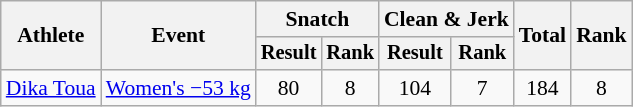<table class="wikitable" style="font-size:90%">
<tr>
<th rowspan="2">Athlete</th>
<th rowspan="2">Event</th>
<th colspan="2">Snatch</th>
<th colspan="2">Clean & Jerk</th>
<th rowspan="2">Total</th>
<th rowspan="2">Rank</th>
</tr>
<tr style="font-size:95%">
<th>Result</th>
<th>Rank</th>
<th>Result</th>
<th>Rank</th>
</tr>
<tr align=center>
<td align=left><a href='#'>Dika Toua</a></td>
<td align=left><a href='#'>Women's −53 kg</a></td>
<td>80</td>
<td>8</td>
<td>104</td>
<td>7</td>
<td>184</td>
<td>8</td>
</tr>
</table>
